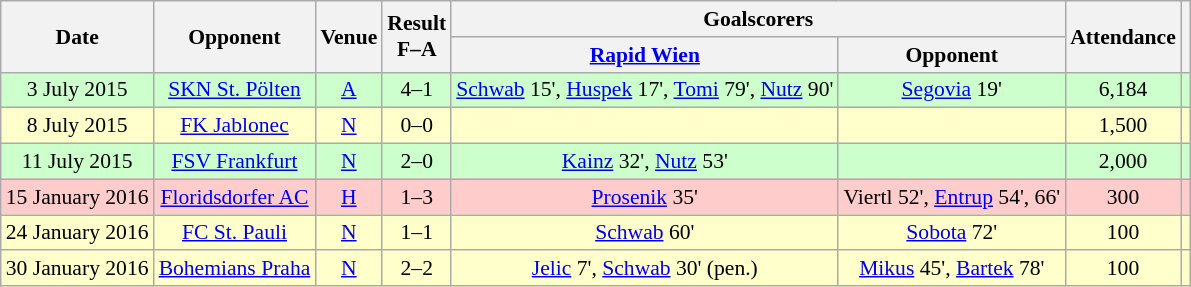<table class="wikitable" style="text-align:center; font-size:90%">
<tr>
<th rowspan="2">Date</th>
<th rowspan="2">Opponent</th>
<th rowspan="2">Venue</th>
<th rowspan="2">Result<br>F–A</th>
<th colspan="2">Goalscorers</th>
<th rowspan="2">Attendance</th>
<th rowspan="2"></th>
</tr>
<tr>
<th><a href='#'>Rapid Wien</a></th>
<th>Opponent</th>
</tr>
<tr bgcolor="#CCFFCC">
<td>3 July 2015</td>
<td><a href='#'>SKN St. Pölten</a></td>
<td><a href='#'>A</a></td>
<td>4–1</td>
<td><a href='#'>Schwab</a> 15', <a href='#'>Huspek</a> 17', <a href='#'>Tomi</a> 79', <a href='#'>Nutz</a> 90'</td>
<td><a href='#'>Segovia</a> 19'</td>
<td>6,184</td>
<td></td>
</tr>
<tr bgcolor="#FFFFCC">
<td>8 July 2015</td>
<td><a href='#'>FK Jablonec</a></td>
<td><a href='#'>N</a></td>
<td>0–0</td>
<td></td>
<td></td>
<td>1,500</td>
<td></td>
</tr>
<tr bgcolor="#CCFFCC">
<td>11 July 2015</td>
<td><a href='#'>FSV Frankfurt</a></td>
<td><a href='#'>N</a></td>
<td>2–0</td>
<td><a href='#'>Kainz</a> 32', <a href='#'>Nutz</a> 53'</td>
<td></td>
<td>2,000</td>
<td></td>
</tr>
<tr bgcolor="#FFCCCC">
<td>15 January 2016</td>
<td><a href='#'>Floridsdorfer AC</a></td>
<td><a href='#'>H</a></td>
<td>1–3</td>
<td><a href='#'>Prosenik</a> 35'</td>
<td>Viertl 52', <a href='#'>Entrup</a> 54', 66'</td>
<td>300</td>
<td></td>
</tr>
<tr bgcolor="#FFFFCC">
<td>24 January 2016</td>
<td><a href='#'>FC St. Pauli</a></td>
<td><a href='#'>N</a></td>
<td>1–1</td>
<td><a href='#'>Schwab</a> 60'</td>
<td><a href='#'>Sobota</a> 72'</td>
<td>100</td>
<td></td>
</tr>
<tr bgcolor="#FFFFCC">
<td>30 January 2016</td>
<td><a href='#'>Bohemians Praha</a></td>
<td><a href='#'>N</a></td>
<td>2–2</td>
<td><a href='#'>Jelic</a> 7', <a href='#'>Schwab</a> 30' (pen.)</td>
<td><a href='#'>Mikus</a> 45', <a href='#'>Bartek</a> 78'</td>
<td>100</td>
<td></td>
</tr>
</table>
